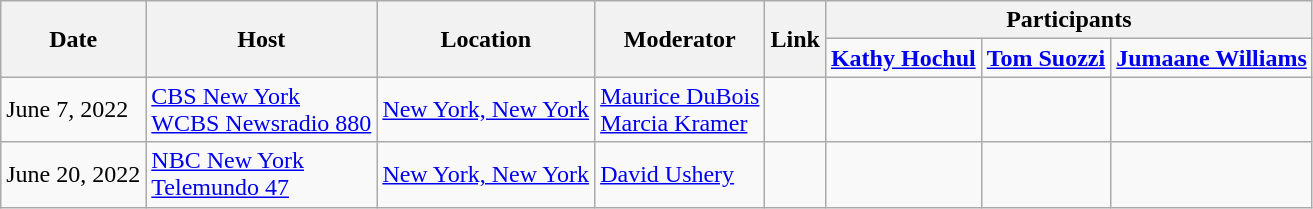<table class="wikitable">
<tr>
<th rowspan="2">Date</th>
<th rowspan="2">Host</th>
<th rowspan="2">Location</th>
<th rowspan="2">Moderator</th>
<th rowspan="2">Link</th>
<th colspan="3">Participants</th>
</tr>
<tr>
<td><strong><a href='#'>Kathy Hochul</a></strong></td>
<td><strong><a href='#'>Tom Suozzi</a></strong></td>
<td><strong><a href='#'>Jumaane Williams</a></strong></td>
</tr>
<tr>
<td>June 7, 2022</td>
<td><a href='#'>CBS New York</a><br><a href='#'>WCBS Newsradio 880</a></td>
<td><a href='#'>New York, New York</a></td>
<td><a href='#'>Maurice DuBois</a><br><a href='#'>Marcia Kramer</a></td>
<td></td>
<td></td>
<td></td>
<td></td>
</tr>
<tr>
<td>June 20, 2022</td>
<td><a href='#'>NBC New York</a><br><a href='#'>Telemundo 47</a></td>
<td><a href='#'>New York, New York</a></td>
<td><a href='#'>David Ushery</a></td>
<td></td>
<td></td>
<td></td>
<td></td>
</tr>
</table>
